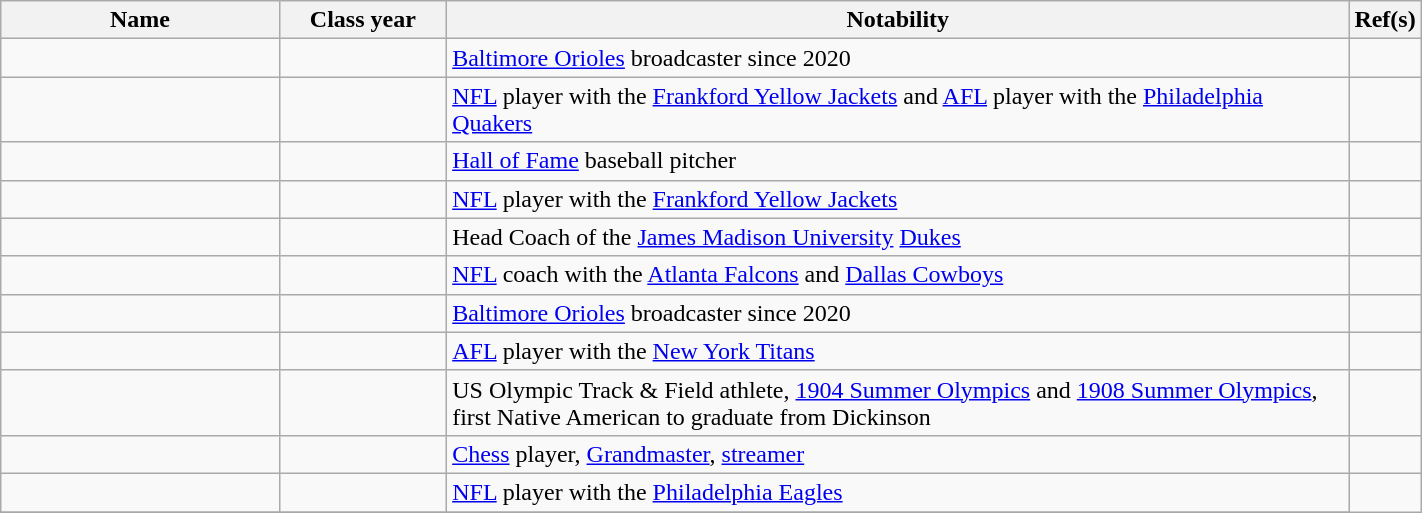<table class="wikitable sortable" style="width:75%;">
<tr valign="top">
<th style="width:20%;">Name</th>
<th style="width:12%;">Class year</th>
<th style="width:65%;" class="unsortable">Notability</th>
<th style="width:3%;" class="unsortable">Ref(s)</th>
</tr>
<tr valign="top">
<td></td>
<td></td>
<td><a href='#'>Baltimore Orioles</a> broadcaster since 2020</td>
<td></td>
</tr>
<tr valign="top">
<td></td>
<td></td>
<td><a href='#'>NFL</a> player with the <a href='#'>Frankford Yellow Jackets</a> and <a href='#'>AFL</a> player with the <a href='#'>Philadelphia Quakers</a></td>
<td></td>
</tr>
<tr valign="top">
<td></td>
<td></td>
<td><a href='#'>Hall of Fame</a> baseball pitcher</td>
<td></td>
</tr>
<tr valign="top">
<td></td>
<td></td>
<td><a href='#'>NFL</a> player with the <a href='#'>Frankford Yellow Jackets</a></td>
<td></td>
</tr>
<tr valign="top">
<td></td>
<td></td>
<td>Head Coach of the <a href='#'>James Madison University</a> <a href='#'>Dukes</a></td>
<td></td>
</tr>
<tr valign="top">
<td></td>
<td></td>
<td><a href='#'>NFL</a> coach with the <a href='#'>Atlanta Falcons</a> and <a href='#'>Dallas Cowboys</a></td>
<td></td>
</tr>
<tr valign="top">
<td></td>
<td></td>
<td><a href='#'>Baltimore Orioles</a> broadcaster since 2020</td>
<td></td>
</tr>
<tr valign="top">
<td></td>
<td></td>
<td><a href='#'>AFL</a> player with the <a href='#'>New York Titans</a></td>
<td></td>
</tr>
<tr valign="top">
<td></td>
<td></td>
<td>US Olympic Track & Field athlete, <a href='#'>1904 Summer Olympics</a> and <a href='#'>1908 Summer Olympics</a>, first Native American to graduate from Dickinson</td>
<td></td>
</tr>
<tr valign="top">
<td></td>
<td></td>
<td><a href='#'>Chess</a> player, <a href='#'>Grandmaster</a>, <a href='#'>streamer</a></td>
<td></td>
</tr>
<tr valign="top">
<td></td>
<td></td>
<td><a href='#'>NFL</a> player with the <a href='#'>Philadelphia Eagles</a></td>
</tr>
<tr valign="top">
</tr>
</table>
